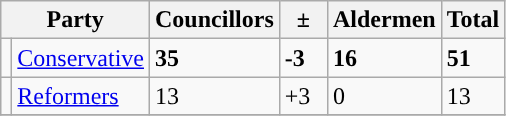<table class="wikitable">
<tr>
<th colspan="2">Party</th>
<th>Councillors</th>
<th>  ±  </th>
<th>Aldermen</th>
<th>Total</th>
</tr>
<tr>
<td style="background-color: "></td>
<td><a href='#'>Conservative</a></td>
<td><strong>35</strong></td>
<td><strong>-3</strong></td>
<td><strong>16</strong></td>
<td><strong>51</strong></td>
</tr>
<tr>
<td style="background-color: "></td>
<td><a href='#'>Reformers</a></td>
<td>13</td>
<td>+3</td>
<td>0</td>
<td>13</td>
</tr>
<tr>
</tr>
</table>
